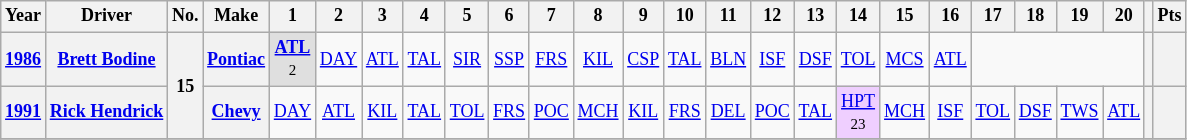<table class="wikitable" style="text-align:center; font-size:75%">
<tr>
<th>Year</th>
<th>Driver</th>
<th>No.</th>
<th>Make</th>
<th>1</th>
<th>2</th>
<th>3</th>
<th>4</th>
<th>5</th>
<th>6</th>
<th>7</th>
<th>8</th>
<th>9</th>
<th>10</th>
<th>11</th>
<th>12</th>
<th>13</th>
<th>14</th>
<th>15</th>
<th>16</th>
<th>17</th>
<th>18</th>
<th>19</th>
<th>20</th>
<th></th>
<th>Pts</th>
</tr>
<tr>
<th><a href='#'>1986</a></th>
<th><a href='#'>Brett Bodine</a></th>
<th rowspan=2>15</th>
<th><a href='#'>Pontiac</a></th>
<td style="background:#DFDFDF;"><strong><a href='#'>ATL</a></strong><br><small>2</small></td>
<td><a href='#'>DAY</a></td>
<td><a href='#'>ATL</a></td>
<td><a href='#'>TAL</a></td>
<td><a href='#'>SIR</a></td>
<td><a href='#'>SSP</a></td>
<td><a href='#'>FRS</a></td>
<td><a href='#'>KIL</a></td>
<td><a href='#'>CSP</a></td>
<td><a href='#'>TAL</a></td>
<td><a href='#'>BLN</a></td>
<td><a href='#'>ISF</a></td>
<td><a href='#'>DSF</a></td>
<td><a href='#'>TOL</a></td>
<td><a href='#'>MCS</a></td>
<td><a href='#'>ATL</a></td>
<td colspan=4></td>
<th></th>
<th></th>
</tr>
<tr>
<th><a href='#'>1991</a></th>
<th><a href='#'>Rick Hendrick</a></th>
<th><a href='#'>Chevy</a></th>
<td><a href='#'>DAY</a></td>
<td><a href='#'>ATL</a></td>
<td><a href='#'>KIL</a></td>
<td><a href='#'>TAL</a></td>
<td><a href='#'>TOL</a></td>
<td><a href='#'>FRS</a></td>
<td><a href='#'>POC</a></td>
<td><a href='#'>MCH</a></td>
<td><a href='#'>KIL</a></td>
<td><a href='#'>FRS</a></td>
<td><a href='#'>DEL</a></td>
<td><a href='#'>POC</a></td>
<td><a href='#'>TAL</a></td>
<td style="background:#EFCFFF;"><a href='#'>HPT</a><br><small>23</small></td>
<td><a href='#'>MCH</a></td>
<td><a href='#'>ISF</a></td>
<td><a href='#'>TOL</a></td>
<td><a href='#'>DSF</a></td>
<td><a href='#'>TWS</a></td>
<td><a href='#'>ATL</a></td>
<th></th>
<th></th>
</tr>
<tr>
</tr>
</table>
